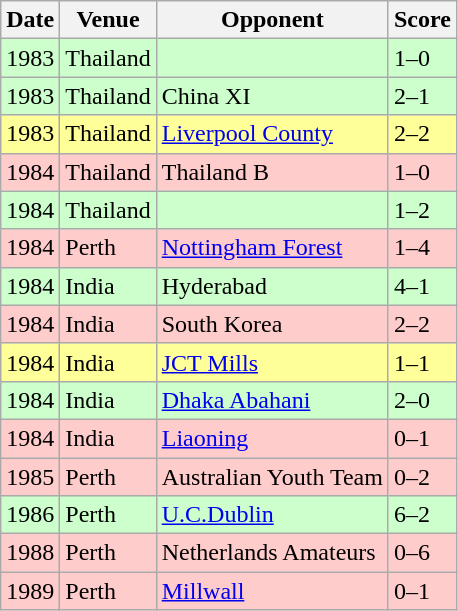<table class="wikitable" style="text-align:left">
<tr>
<th>Date</th>
<th>Venue</th>
<th>Opponent</th>
<th>Score</th>
</tr>
<tr bgcolor=ccffcc>
<td>1983</td>
<td>Thailand</td>
<td></td>
<td>1–0</td>
</tr>
<tr bgcolor=ccffcc>
<td>1983</td>
<td>Thailand</td>
<td> China XI</td>
<td>2–1</td>
</tr>
<tr bgcolor=ffff99>
<td>1983</td>
<td>Thailand</td>
<td> <a href='#'>Liverpool County</a></td>
<td>2–2</td>
</tr>
<tr bgcolor=ffcccc>
<td>1984</td>
<td>Thailand</td>
<td> Thailand B</td>
<td>1–0</td>
</tr>
<tr bgcolor=ccffcc>
<td>1984</td>
<td>Thailand</td>
<td></td>
<td>1–2</td>
</tr>
<tr bgcolor=ffcccc>
<td>1984</td>
<td>Perth</td>
<td> <a href='#'>Nottingham Forest</a></td>
<td>1–4</td>
</tr>
<tr bgcolor=ccffcc>
<td>1984</td>
<td>India</td>
<td> Hyderabad</td>
<td>4–1</td>
</tr>
<tr bgcolor=ffcccc>
<td>1984</td>
<td>India</td>
<td> South Korea</td>
<td>2–2</td>
</tr>
<tr bgcolor=ffff99>
<td>1984</td>
<td>India</td>
<td> <a href='#'>JCT Mills</a></td>
<td>1–1</td>
</tr>
<tr bgcolor=ccffcc>
<td>1984</td>
<td>India</td>
<td> <a href='#'>Dhaka Abahani</a></td>
<td>2–0</td>
</tr>
<tr bgcolor=ffcccc>
<td>1984</td>
<td>India</td>
<td> <a href='#'>Liaoning</a></td>
<td>0–1</td>
</tr>
<tr bgcolor=ffcccc>
<td>1985</td>
<td>Perth</td>
<td> Australian Youth Team</td>
<td>0–2</td>
</tr>
<tr bgcolor=ccffcc>
<td>1986</td>
<td>Perth</td>
<td> <a href='#'>U.C.Dublin</a></td>
<td>6–2</td>
</tr>
<tr bgcolor=ffcccc>
<td>1988</td>
<td>Perth</td>
<td> Netherlands Amateurs</td>
<td>0–6</td>
</tr>
<tr bgcolor=ffcccc>
<td>1989</td>
<td>Perth</td>
<td> <a href='#'>Millwall</a></td>
<td>0–1</td>
</tr>
</table>
